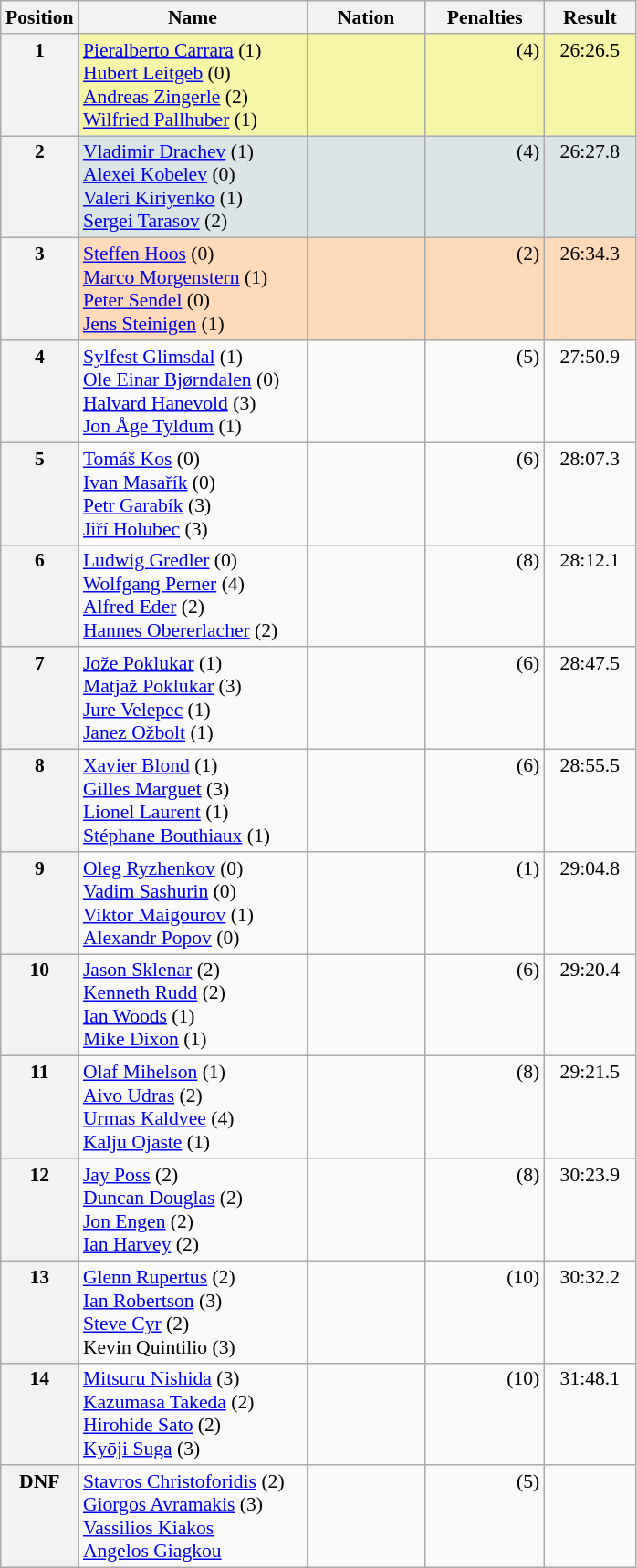<table class=wikitable style="border:1px solid #AAAAAA;font-size:90%">
<tr bgcolor="#E4E4E4">
<th style="border-bottom:1px solid #AAAAAA" width=50>Position</th>
<th style="border-bottom:1px solid #AAAAAA" width=160>Name</th>
<th style="border-bottom:1px solid #AAAAAA" width=80>Nation</th>
<th style="border-bottom:1px solid #AAAAAA" width=80>Penalties</th>
<th style="border-bottom:1px solid #AAAAAA" width=60>Result</th>
</tr>
<tr align="center" valign="top" bgcolor="#F7F6A8">
<th>1</th>
<td align="left"><a href='#'>Pieralberto Carrara</a> (1)<br> <a href='#'>Hubert Leitgeb</a> (0)<br> <a href='#'>Andreas Zingerle</a> (2)<br> <a href='#'>Wilfried Pallhuber</a> (1)</td>
<td align="left"></td>
<td align="right">(4)</td>
<td align="center">26:26.5</td>
</tr>
<tr align="center" valign="top" bgcolor="#DCE5E5">
<th>2</th>
<td align="left"><a href='#'>Vladimir Drachev</a> (1)<br> <a href='#'>Alexei Kobelev</a> (0)<br> <a href='#'>Valeri Kiriyenko</a> (1)<br> <a href='#'>Sergei Tarasov</a> (2)</td>
<td align="left"></td>
<td align="right">(4)</td>
<td align="center">26:27.8</td>
</tr>
<tr align="center" valign="top" bgcolor="#FFDAB9">
<th>3</th>
<td align="left"><a href='#'>Steffen Hoos</a> (0)<br> <a href='#'>Marco Morgenstern</a> (1)<br> <a href='#'>Peter Sendel</a> (0)<br> <a href='#'>Jens Steinigen</a> (1)</td>
<td align="left"></td>
<td align="right">(2)</td>
<td align="center">26:34.3</td>
</tr>
<tr align="center" valign="top">
<th>4</th>
<td align="left"><a href='#'>Sylfest Glimsdal</a> (1)<br> <a href='#'>Ole Einar Bjørndalen</a> (0)<br> <a href='#'>Halvard Hanevold</a> (3)<br> <a href='#'>Jon Åge Tyldum</a> (1)</td>
<td align="left"></td>
<td align="right">(5)</td>
<td align="center">27:50.9</td>
</tr>
<tr align="center" valign="top">
<th>5</th>
<td align="left"><a href='#'>Tomáš Kos</a> (0)<br> <a href='#'>Ivan Masařík</a> (0)<br> <a href='#'>Petr Garabík</a> (3)<br> <a href='#'>Jiří Holubec</a> (3)</td>
<td align="left"></td>
<td align="right">(6)</td>
<td align="center">28:07.3</td>
</tr>
<tr align="center" valign="top">
<th>6</th>
<td align="left"><a href='#'>Ludwig Gredler</a> (0)<br> <a href='#'>Wolfgang Perner</a> (4)<br> <a href='#'>Alfred Eder</a> (2)<br> <a href='#'>Hannes Obererlacher</a> (2)</td>
<td align="left"></td>
<td align="right">(8)</td>
<td align="center">28:12.1</td>
</tr>
<tr align="center" valign="top">
<th>7</th>
<td align="left"><a href='#'>Jože Poklukar</a> (1)<br> <a href='#'>Matjaž Poklukar</a> (3)<br> <a href='#'>Jure Velepec</a> (1)<br> <a href='#'>Janez Ožbolt</a> (1)</td>
<td align="left"></td>
<td align="right">(6)</td>
<td align="center">28:47.5</td>
</tr>
<tr align="center" valign="top">
<th>8</th>
<td align="left"><a href='#'>Xavier Blond</a> (1)<br> <a href='#'>Gilles Marguet</a> (3)<br> <a href='#'>Lionel Laurent</a> (1)<br> <a href='#'>Stéphane Bouthiaux</a> (1)</td>
<td align="left"></td>
<td align="right">(6)</td>
<td align="center">28:55.5</td>
</tr>
<tr align="center" valign="top">
<th>9</th>
<td align="left"><a href='#'>Oleg Ryzhenkov</a> (0)<br> <a href='#'>Vadim Sashurin</a> (0)<br> <a href='#'>Viktor Maigourov</a> (1)<br> <a href='#'>Alexandr Popov</a> (0)</td>
<td align="left"></td>
<td align="right">(1)</td>
<td align="center">29:04.8</td>
</tr>
<tr align="center" valign="top">
<th>10</th>
<td align="left"><a href='#'>Jason Sklenar</a> (2)<br> <a href='#'>Kenneth Rudd</a> (2)<br> <a href='#'>Ian Woods</a> (1)<br> <a href='#'>Mike Dixon</a> (1)</td>
<td align="left"></td>
<td align="right">(6)</td>
<td align="center">29:20.4</td>
</tr>
<tr align="center" valign="top">
<th>11</th>
<td align="left"><a href='#'>Olaf Mihelson</a> (1)<br> <a href='#'>Aivo Udras</a> (2)<br> <a href='#'>Urmas Kaldvee</a> (4)<br> <a href='#'>Kalju Ojaste</a> (1)</td>
<td align="left"></td>
<td align="right">(8)</td>
<td align="center">29:21.5</td>
</tr>
<tr align="center" valign="top">
<th>12</th>
<td align="left"><a href='#'>Jay Poss</a> (2)<br> <a href='#'>Duncan Douglas</a> (2)<br> <a href='#'>Jon Engen</a> (2)<br> <a href='#'>Ian Harvey</a> (2)</td>
<td align="left"></td>
<td align="right">(8)</td>
<td align="center">30:23.9</td>
</tr>
<tr align="center" valign="top">
<th>13</th>
<td align="left"><a href='#'>Glenn Rupertus</a> (2)<br> <a href='#'>Ian Robertson</a> (3)<br> <a href='#'>Steve Cyr</a> (2)<br> Kevin Quintilio (3)</td>
<td align="left"></td>
<td align="right">(10)</td>
<td align="center">30:32.2</td>
</tr>
<tr align="center" valign="top">
<th>14</th>
<td align="left"><a href='#'>Mitsuru Nishida</a> (3)<br> <a href='#'>Kazumasa Takeda</a> (2)<br> <a href='#'>Hirohide Sato</a> (2)<br> <a href='#'>Kyōji Suga</a> (3)</td>
<td align="left"></td>
<td align="right">(10)</td>
<td align="center">31:48.1</td>
</tr>
<tr align="center" valign="top">
<th>DNF</th>
<td align="left"><a href='#'>Stavros Christoforidis</a> (2)<br> <a href='#'>Giorgos Avramakis</a> (3)<br> <a href='#'>Vassilios Kiakos</a><br> <a href='#'>Angelos Giagkou</a></td>
<td align="left"></td>
<td align="right">(5)</td>
<td align="center"></td>
</tr>
</table>
